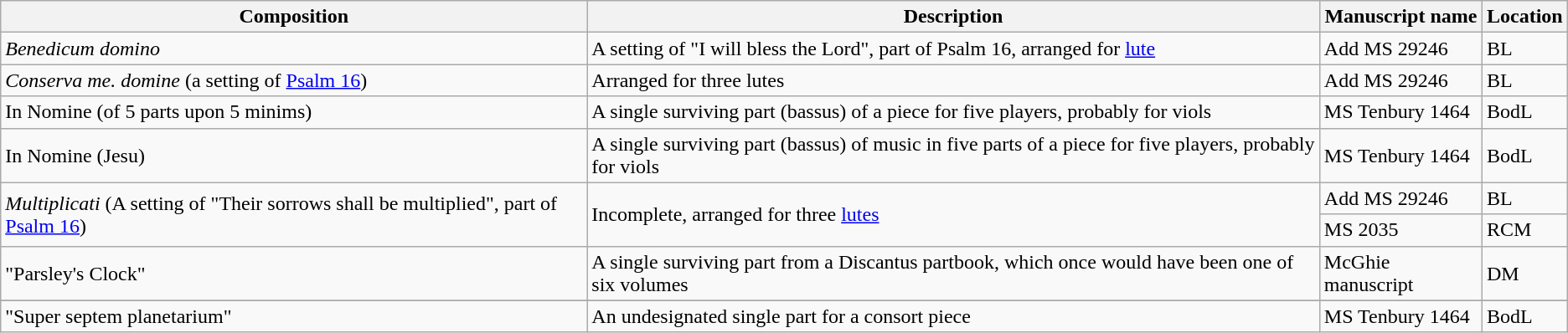<table class="wikitable">
<tr>
<th>Composition</th>
<th>Description</th>
<th>Manuscript name</th>
<th>Location</th>
</tr>
<tr>
<td><em>Benedicum domino</em></td>
<td>A setting of "I will bless the Lord", part of Psalm 16, arranged for <a href='#'>lute</a></td>
<td>Add MS 29246</td>
<td>BL</td>
</tr>
<tr>
<td><em>Conserva me. domine</em> (a setting of <a href='#'>Psalm 16</a>)</td>
<td>Arranged for three lutes</td>
<td>Add MS 29246</td>
<td>BL</td>
</tr>
<tr>
<td>In Nomine (of 5 parts upon 5 minims)</td>
<td>A single surviving part (bassus) of a piece for five players, probably for viols</td>
<td>MS Tenbury 1464</td>
<td>BodL</td>
</tr>
<tr>
<td>In Nomine (Jesu)</td>
<td>A single surviving part (bassus) of music in five parts of a piece for five players, probably for viols</td>
<td>MS Tenbury 1464</td>
<td>BodL</td>
</tr>
<tr>
<td rowspan="2"><em>Multiplicati</em> (A setting of "Their sorrows shall be multiplied", part of <a href='#'>Psalm 16</a>)</td>
<td rowspan="2">Incomplete, arranged for three <a href='#'>lutes</a></td>
<td>Add MS 29246</td>
<td>BL</td>
</tr>
<tr>
<td>MS 2035</td>
<td>RCM</td>
</tr>
<tr>
<td>"Parsley's Clock"</td>
<td>A single surviving part from a Discantus partbook, which once would have been one of six volumes</td>
<td>McGhie manuscript</td>
<td>DM</td>
</tr>
<tr>
</tr>
<tr>
<td>"Super septem planetarium"</td>
<td>An undesignated single part for a consort piece</td>
<td>MS Tenbury 1464</td>
<td>BodL</td>
</tr>
</table>
